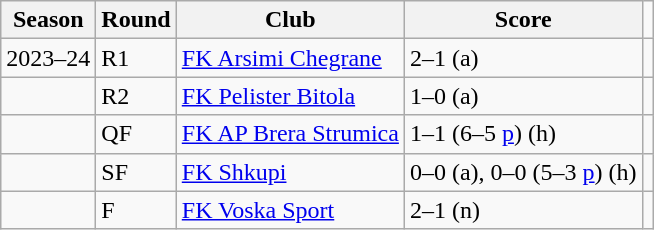<table class="wikitable">
<tr>
<th>Season</th>
<th>Round</th>
<th>Club</th>
<th>Score</th>
</tr>
<tr>
<td>2023–24</td>
<td>R1</td>
<td><a href='#'>FK Arsimi Chegrane</a></td>
<td>2–1 (a)</td>
<td align="center"></td>
</tr>
<tr>
<td></td>
<td>R2</td>
<td><a href='#'>FK Pelister Bitola</a></td>
<td>1–0 (a)</td>
<td align="center"></td>
</tr>
<tr>
<td></td>
<td>QF</td>
<td><a href='#'>FK AP Brera Strumica</a></td>
<td>1–1 (6–5 <a href='#'>p</a>) (h)</td>
<td align="center"></td>
</tr>
<tr>
<td></td>
<td>SF</td>
<td><a href='#'>FK Shkupi</a></td>
<td>0–0 (a), 0–0 (5–3 <a href='#'>p</a>) (h)</td>
<td align="center"></td>
</tr>
<tr>
<td></td>
<td>F</td>
<td><a href='#'>FK Voska Sport</a></td>
<td>2–1 (n)</td>
<td align="center"></td>
</tr>
</table>
